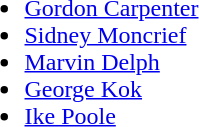<table>
<tr ---- valign="top">
<td><br><ul><li><a href='#'>Gordon Carpenter</a></li><li><a href='#'>Sidney Moncrief</a></li><li><a href='#'>Marvin Delph</a></li><li><a href='#'>George Kok</a></li><li><a href='#'>Ike Poole</a></li></ul></td>
</tr>
</table>
